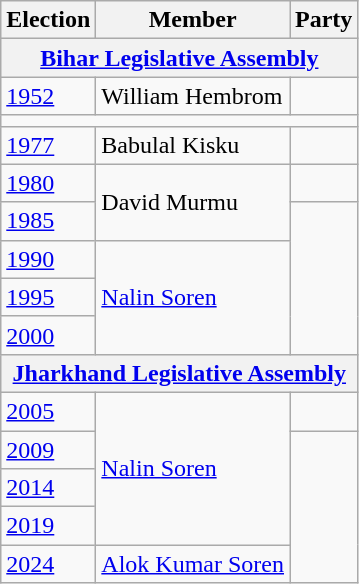<table class="wikitable sortable">
<tr>
<th>Election</th>
<th>Member</th>
<th colspan=2>Party</th>
</tr>
<tr>
<th colspan=4><a href='#'>Bihar Legislative Assembly</a></th>
</tr>
<tr>
<td><a href='#'>1952</a></td>
<td>William Hembrom</td>
<td></td>
</tr>
<tr>
<td colspan="4"></td>
</tr>
<tr>
<td><a href='#'>1977</a></td>
<td>Babulal Kisku</td>
<td></td>
</tr>
<tr>
<td><a href='#'>1980</a></td>
<td rowspan=2>David Murmu</td>
<td></td>
</tr>
<tr>
<td><a href='#'>1985</a></td>
</tr>
<tr>
<td><a href='#'>1990</a></td>
<td rowspan=3><a href='#'>Nalin Soren</a></td>
</tr>
<tr>
<td><a href='#'>1995</a></td>
</tr>
<tr>
<td><a href='#'>2000</a></td>
</tr>
<tr>
<th colspan=4><a href='#'>Jharkhand Legislative Assembly</a></th>
</tr>
<tr>
<td><a href='#'>2005</a></td>
<td rowspan=4><a href='#'>Nalin Soren</a></td>
<td></td>
</tr>
<tr>
<td><a href='#'>2009</a></td>
</tr>
<tr>
<td><a href='#'>2014</a></td>
</tr>
<tr>
<td><a href='#'>2019</a></td>
</tr>
<tr>
<td><a href='#'>2024</a></td>
<td><a href='#'>Alok Kumar Soren</a></td>
</tr>
</table>
